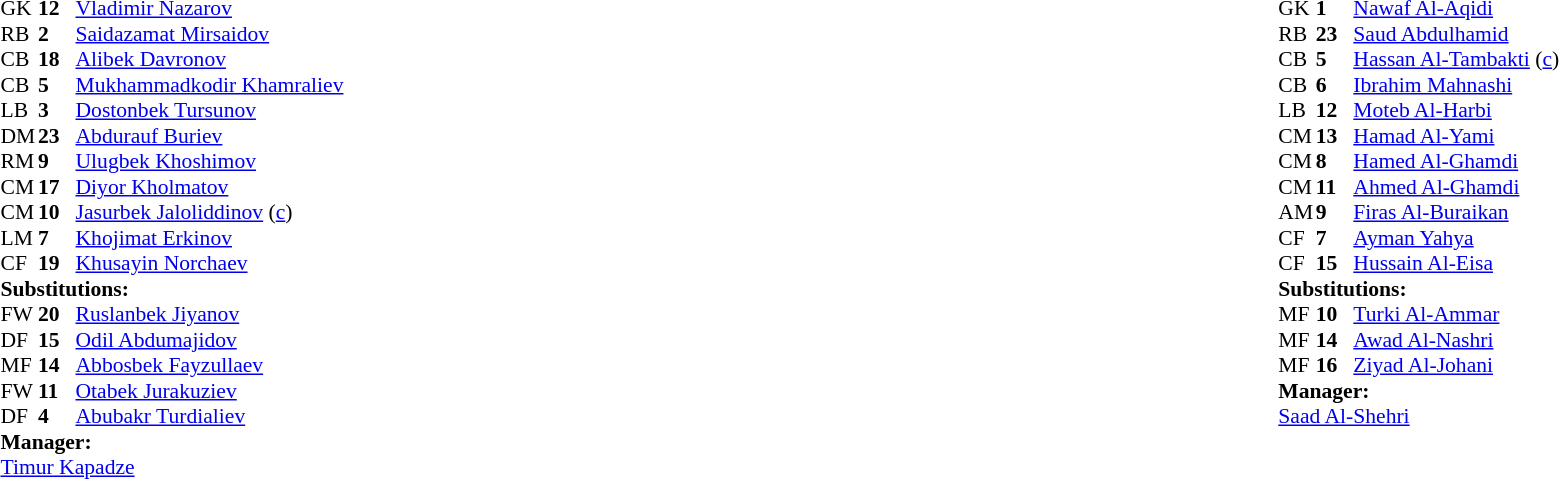<table style="width:100%;">
<tr>
<td style="vertical-align:top; width:50%;"><br><table style="font-size: 90%" cellspacing="0" cellpadding="0">
<tr>
<th width="25"></th>
<th width="25"></th>
</tr>
<tr>
<td>GK</td>
<td><strong>12</strong></td>
<td><a href='#'>Vladimir Nazarov</a></td>
</tr>
<tr>
<td>RB</td>
<td><strong>2</strong></td>
<td><a href='#'>Saidazamat Mirsaidov</a></td>
<td></td>
<td></td>
</tr>
<tr>
<td>CB</td>
<td><strong>18</strong></td>
<td><a href='#'>Alibek Davronov</a></td>
</tr>
<tr>
<td>CB</td>
<td><strong>5</strong></td>
<td><a href='#'>Mukhammadkodir Khamraliev</a></td>
</tr>
<tr>
<td>LB</td>
<td><strong>3</strong></td>
<td><a href='#'>Dostonbek Tursunov</a></td>
</tr>
<tr>
<td>DM</td>
<td><strong>23</strong></td>
<td><a href='#'>Abdurauf Buriev</a></td>
</tr>
<tr>
<td>RM</td>
<td><strong>9</strong></td>
<td><a href='#'>Ulugbek Khoshimov</a></td>
<td></td>
<td></td>
</tr>
<tr>
<td>CM</td>
<td><strong>17</strong></td>
<td><a href='#'>Diyor Kholmatov</a></td>
<td></td>
<td></td>
</tr>
<tr>
<td>CM</td>
<td><strong>10</strong></td>
<td><a href='#'>Jasurbek Jaloliddinov</a> (<a href='#'>c</a>)</td>
<td></td>
<td></td>
</tr>
<tr>
<td>LM</td>
<td><strong>7</strong></td>
<td><a href='#'>Khojimat Erkinov</a></td>
<td></td>
<td></td>
</tr>
<tr>
<td>CF</td>
<td><strong>19</strong></td>
<td><a href='#'>Khusayin Norchaev</a></td>
</tr>
<tr>
<td colspan=3><strong>Substitutions:</strong></td>
</tr>
<tr>
<td>FW</td>
<td><strong>20</strong></td>
<td><a href='#'>Ruslanbek Jiyanov</a></td>
<td></td>
<td></td>
</tr>
<tr>
<td>DF</td>
<td><strong>15</strong></td>
<td><a href='#'>Odil Abdumajidov</a></td>
<td></td>
<td></td>
</tr>
<tr>
<td>MF</td>
<td><strong>14</strong></td>
<td><a href='#'>Abbosbek Fayzullaev</a></td>
<td></td>
<td></td>
</tr>
<tr>
<td>FW</td>
<td><strong>11</strong></td>
<td><a href='#'>Otabek Jurakuziev</a></td>
<td></td>
<td></td>
</tr>
<tr>
<td>DF</td>
<td><strong>4</strong></td>
<td><a href='#'>Abubakr Turdialiev</a></td>
<td></td>
<td></td>
</tr>
<tr>
<td colspan=3><strong>Manager:</strong></td>
</tr>
<tr>
<td colspan=3><a href='#'>Timur Kapadze</a></td>
</tr>
</table>
</td>
<td valign="top"></td>
<td style="vertical-align:top; width:50%"><br><table cellspacing="0" cellpadding="0" style="font-size:90%; margin:auto">
<tr>
<th width=25></th>
<th width=25></th>
</tr>
<tr>
<td>GK</td>
<td><strong>1</strong></td>
<td><a href='#'>Nawaf Al-Aqidi</a></td>
</tr>
<tr>
<td>RB</td>
<td><strong>23</strong></td>
<td><a href='#'>Saud Abdulhamid</a></td>
</tr>
<tr>
<td>CB</td>
<td><strong>5</strong></td>
<td><a href='#'>Hassan Al-Tambakti</a> (<a href='#'>c</a>)</td>
</tr>
<tr>
<td>CB</td>
<td><strong>6</strong></td>
<td><a href='#'>Ibrahim Mahnashi</a></td>
</tr>
<tr>
<td>LB</td>
<td><strong>12</strong></td>
<td><a href='#'>Moteb Al-Harbi</a></td>
</tr>
<tr>
<td>CM</td>
<td><strong>13</strong></td>
<td><a href='#'>Hamad Al-Yami</a></td>
<td></td>
</tr>
<tr>
<td>CM</td>
<td><strong>8</strong></td>
<td><a href='#'>Hamed Al-Ghamdi</a></td>
<td></td>
<td></td>
</tr>
<tr>
<td>CM</td>
<td><strong>11</strong></td>
<td><a href='#'>Ahmed Al-Ghamdi</a></td>
<td></td>
<td></td>
</tr>
<tr>
<td>AM</td>
<td><strong>9</strong></td>
<td><a href='#'>Firas Al-Buraikan</a></td>
</tr>
<tr>
<td>CF</td>
<td><strong>7</strong></td>
<td><a href='#'>Ayman Yahya</a></td>
<td></td>
<td></td>
</tr>
<tr>
<td>CF</td>
<td><strong>15</strong></td>
<td><a href='#'>Hussain Al-Eisa</a></td>
</tr>
<tr>
<td colspan=3><strong>Substitutions:</strong></td>
</tr>
<tr>
<td>MF</td>
<td><strong>10</strong></td>
<td><a href='#'>Turki Al-Ammar</a></td>
<td></td>
<td></td>
</tr>
<tr>
<td>MF</td>
<td><strong>14</strong></td>
<td><a href='#'>Awad Al-Nashri</a></td>
<td></td>
<td></td>
</tr>
<tr>
<td>MF</td>
<td><strong>16</strong></td>
<td><a href='#'>Ziyad Al-Johani</a></td>
<td></td>
<td></td>
</tr>
<tr>
<td colspan=3><strong>Manager:</strong></td>
</tr>
<tr>
<td colspan=3><a href='#'>Saad Al-Shehri</a></td>
<td></td>
</tr>
</table>
</td>
</tr>
</table>
